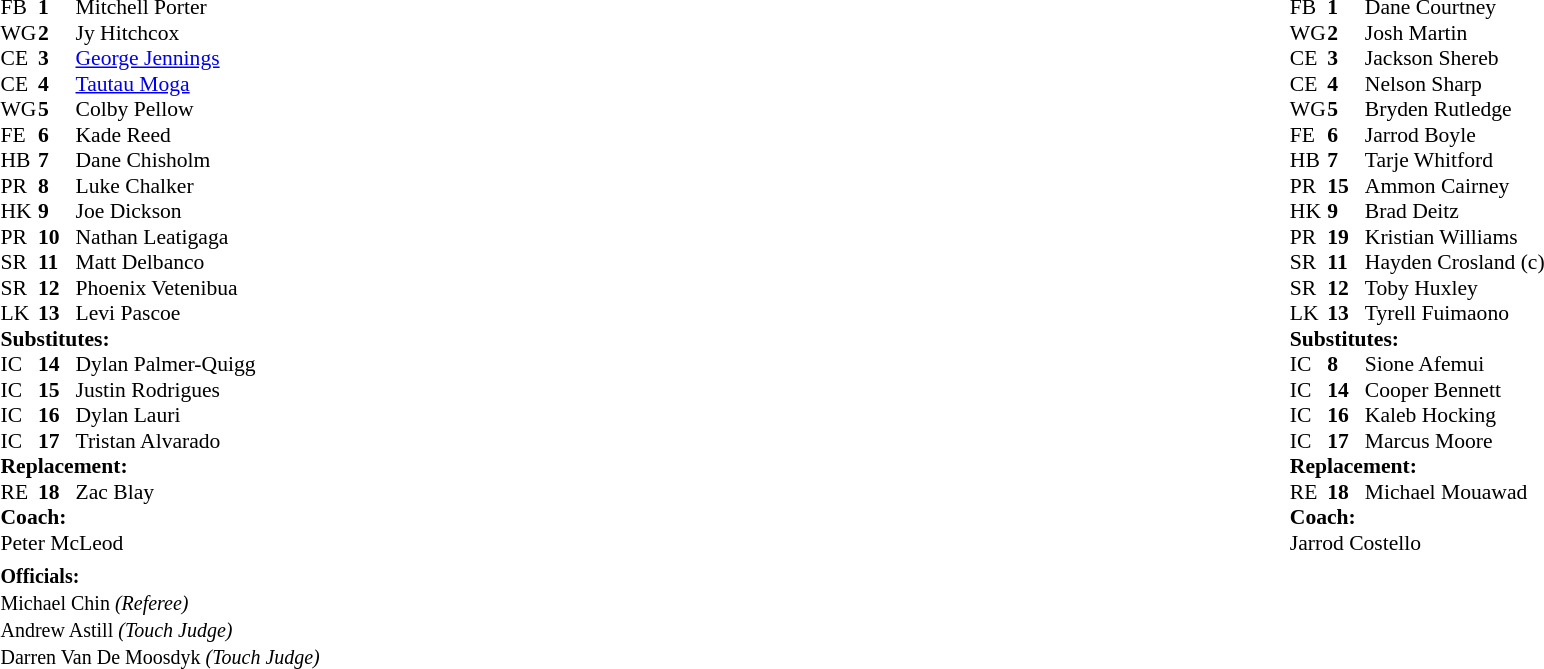<table class="mw-collapsible mw-collapsed" width="100%">
<tr>
<td valign="top" width="50%"><br><table cellspacing="0" cellpadding="0" style="font-size: 90%">
<tr>
<th width="25"></th>
<th width="25"></th>
</tr>
<tr>
<td>FB</td>
<td><strong>1</strong></td>
<td>Mitchell Porter</td>
</tr>
<tr>
<td>WG</td>
<td><strong>2</strong></td>
<td>Jy Hitchcox</td>
</tr>
<tr>
<td>CE</td>
<td><strong>3</strong></td>
<td><a href='#'>George Jennings</a></td>
</tr>
<tr>
<td>CE</td>
<td><strong>4</strong></td>
<td><a href='#'>Tautau Moga</a></td>
</tr>
<tr>
<td>WG</td>
<td><strong>5</strong></td>
<td>Colby Pellow</td>
</tr>
<tr>
<td>FE</td>
<td><strong>6</strong></td>
<td>Kade Reed</td>
</tr>
<tr>
<td>HB</td>
<td><strong>7</strong></td>
<td>Dane Chisholm</td>
</tr>
<tr>
<td>PR</td>
<td><strong>8</strong></td>
<td>Luke Chalker</td>
</tr>
<tr>
<td>HK</td>
<td><strong>9</strong></td>
<td>Joe Dickson</td>
</tr>
<tr>
<td>PR</td>
<td><strong>10</strong></td>
<td>Nathan Leatigaga</td>
</tr>
<tr>
<td>SR</td>
<td><strong>11</strong></td>
<td>Matt Delbanco</td>
</tr>
<tr>
<td>SR</td>
<td><strong>12</strong></td>
<td>Phoenix Vetenibua</td>
</tr>
<tr>
<td>LK</td>
<td><strong>13</strong></td>
<td>Levi Pascoe</td>
</tr>
<tr>
<td colspan="3"><strong>Substitutes:</strong></td>
</tr>
<tr>
<td>IC</td>
<td><strong>14</strong></td>
<td>Dylan Palmer-Quigg</td>
</tr>
<tr>
<td>IC</td>
<td><strong>15</strong></td>
<td>Justin Rodrigues</td>
</tr>
<tr>
<td>IC</td>
<td><strong>16</strong></td>
<td>Dylan Lauri</td>
</tr>
<tr>
<td>IC</td>
<td><strong>17</strong></td>
<td>Tristan Alvarado</td>
</tr>
<tr>
<td colspan="3"><strong>Replacement:</strong></td>
</tr>
<tr>
<td>RE</td>
<td><strong>18</strong></td>
<td>Zac Blay</td>
</tr>
<tr>
<td colspan="3"><strong>Coach:</strong></td>
</tr>
<tr>
<td colspan="4">Peter McLeod</td>
</tr>
</table>
</td>
<td valign="top" width="50%"><br><table cellspacing="0" cellpadding="0" align="center" style="font-size: 90%">
<tr>
<th width="25"></th>
<th width="25"></th>
</tr>
<tr>
<td>FB</td>
<td><strong>1</strong></td>
<td>Dane Courtney</td>
</tr>
<tr>
<td>WG</td>
<td><strong>2</strong></td>
<td>Josh Martin</td>
</tr>
<tr>
<td>CE</td>
<td><strong>3</strong></td>
<td>Jackson Shereb</td>
</tr>
<tr>
<td>CE</td>
<td><strong>4</strong></td>
<td>Nelson Sharp</td>
</tr>
<tr>
<td>WG</td>
<td><strong>5</strong></td>
<td>Bryden Rutledge</td>
</tr>
<tr>
<td>FE</td>
<td><strong>6</strong></td>
<td>Jarrod Boyle</td>
</tr>
<tr>
<td>HB</td>
<td><strong>7</strong></td>
<td>Tarje Whitford</td>
</tr>
<tr>
<td>PR</td>
<td><strong>15</strong></td>
<td>Ammon Cairney</td>
</tr>
<tr>
<td>HK</td>
<td><strong>9</strong></td>
<td>Brad Deitz</td>
</tr>
<tr>
<td>PR</td>
<td><strong>19</strong></td>
<td>Kristian Williams</td>
</tr>
<tr>
<td>SR</td>
<td><strong>11</strong></td>
<td>Hayden Crosland (c)</td>
</tr>
<tr>
<td>SR</td>
<td><strong>12</strong></td>
<td>Toby Huxley</td>
</tr>
<tr>
<td>LK</td>
<td><strong>13</strong></td>
<td>Tyrell Fuimaono</td>
</tr>
<tr>
<td colspan="3"><strong>Substitutes:</strong></td>
</tr>
<tr>
<td>IC</td>
<td><strong>8</strong></td>
<td>Sione Afemui</td>
</tr>
<tr>
<td>IC</td>
<td><strong>14</strong></td>
<td>Cooper Bennett</td>
</tr>
<tr>
<td>IC</td>
<td><strong>16</strong></td>
<td>Kaleb Hocking</td>
</tr>
<tr>
<td>IC</td>
<td><strong>17</strong></td>
<td>Marcus Moore</td>
</tr>
<tr>
<td colspan="3"><strong>Replacement:</strong></td>
</tr>
<tr>
<td>RE</td>
<td><strong>18</strong></td>
<td>Michael Mouawad</td>
</tr>
<tr>
<td colspan="3"><strong>Coach:</strong></td>
</tr>
<tr>
<td colspan="4">Jarrod Costello</td>
</tr>
</table>
</td>
</tr>
<tr>
<td><strong><small>Officials:</small></strong><br><small>Michael Chin <em>(Referee)</em></small><br><small>Andrew Astill <em>(Touch Judge)</em></small><br><small>Darren Van De Moosdyk <em>(Touch Judge)</em></small></td>
<td></td>
</tr>
</table>
